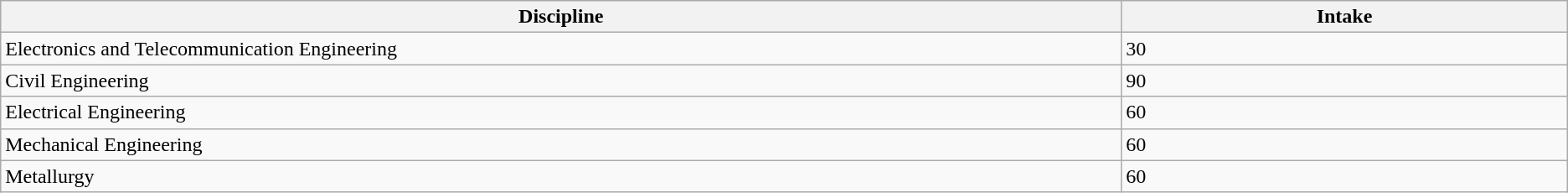<table class="wikitable" border="1">
<tr>
<th Width="5%">Discipline</th>
<th Width="2%">Intake</th>
</tr>
<tr>
<td>Electronics and Telecommunication Engineering</td>
<td>30</td>
</tr>
<tr>
<td>Civil Engineering</td>
<td>90</td>
</tr>
<tr>
<td>Electrical Engineering</td>
<td>60</td>
</tr>
<tr>
<td>Mechanical Engineering</td>
<td>60</td>
</tr>
<tr>
<td>Metallurgy</td>
<td>60</td>
</tr>
</table>
